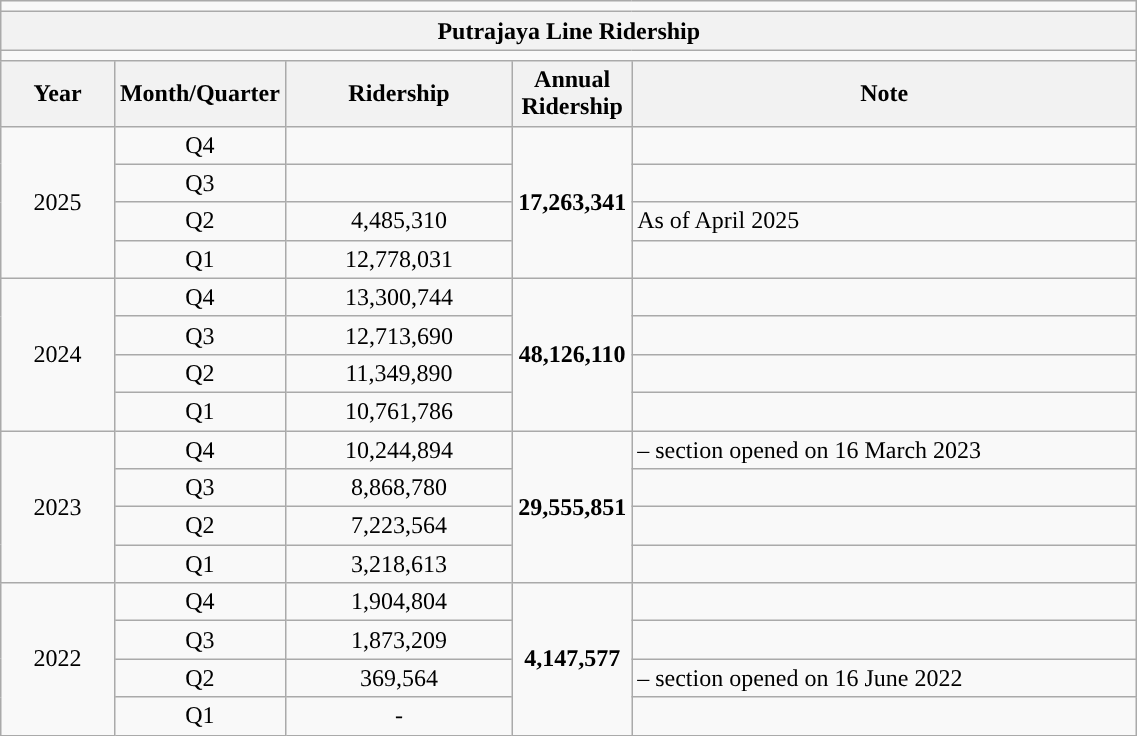<table class="wikitable" style="width:60%">
<tr>
<td colspan="5" align="center"></td>
</tr>
<tr>
<th colspan="5" align="center">Putrajaya Line Ridership</th>
</tr>
<tr>
<td colspan="5" align="center"></td>
</tr>
<tr>
<th style="width:10%">Year</th>
<th style="width:10%">Month/Quarter</th>
<th style="width:20%">Ridership</th>
<th style="width:10%">Annual Ridership</th>
<th>Note</th>
</tr>
<tr>
<td rowspan="4" align="center">2025</td>
<td align="center">Q4</td>
<td align="center"></td>
<td rowspan="4" align="center"><strong>17,263,341</strong></td>
<td></td>
</tr>
<tr>
<td align="center">Q3</td>
<td align="center"></td>
<td></td>
</tr>
<tr>
<td align="center">Q2</td>
<td align="center">4,485,310</td>
<td>As of April 2025</td>
</tr>
<tr>
<td align="center">Q1</td>
<td align="center">12,778,031</td>
<td></td>
</tr>
<tr>
<td rowspan="4" align="center">2024</td>
<td align="center">Q4</td>
<td align="center">13,300,744</td>
<td rowspan="4" align="center"><strong>48,126,110</strong></td>
<td></td>
</tr>
<tr>
<td align="center">Q3</td>
<td align="center">12,713,690</td>
<td></td>
</tr>
<tr>
<td align="center">Q2</td>
<td align="center">11,349,890</td>
<td></td>
</tr>
<tr>
<td align="center">Q1</td>
<td align="center">10,761,786</td>
<td></td>
</tr>
<tr>
<td rowspan="4" align="center">2023</td>
<td align="center">Q4</td>
<td align="center">10,244,894</td>
<td rowspan="4" align="center"><strong>29,555,851</strong></td>
<td>  –   section opened on 16 March 2023</td>
</tr>
<tr>
<td align="center">Q3</td>
<td align="center">8,868,780</td>
<td></td>
</tr>
<tr>
<td align="center">Q2</td>
<td align="center">7,223,564</td>
<td></td>
</tr>
<tr>
<td align="center">Q1</td>
<td align="center">3,218,613</td>
<td></td>
</tr>
<tr>
<td rowspan="4" align="center">2022</td>
<td align="center">Q4</td>
<td align="center">1,904,804</td>
<td rowspan="4" align="center"><strong>4,147,577</strong></td>
<td></td>
</tr>
<tr>
<td align="center">Q3</td>
<td align="center">1,873,209</td>
<td></td>
</tr>
<tr>
<td align="center">Q2</td>
<td align="center">369,564</td>
<td>  –   section opened on 16 June 2022</td>
</tr>
<tr>
<td align="center">Q1</td>
<td align="center">-</td>
<td></td>
</tr>
</table>
